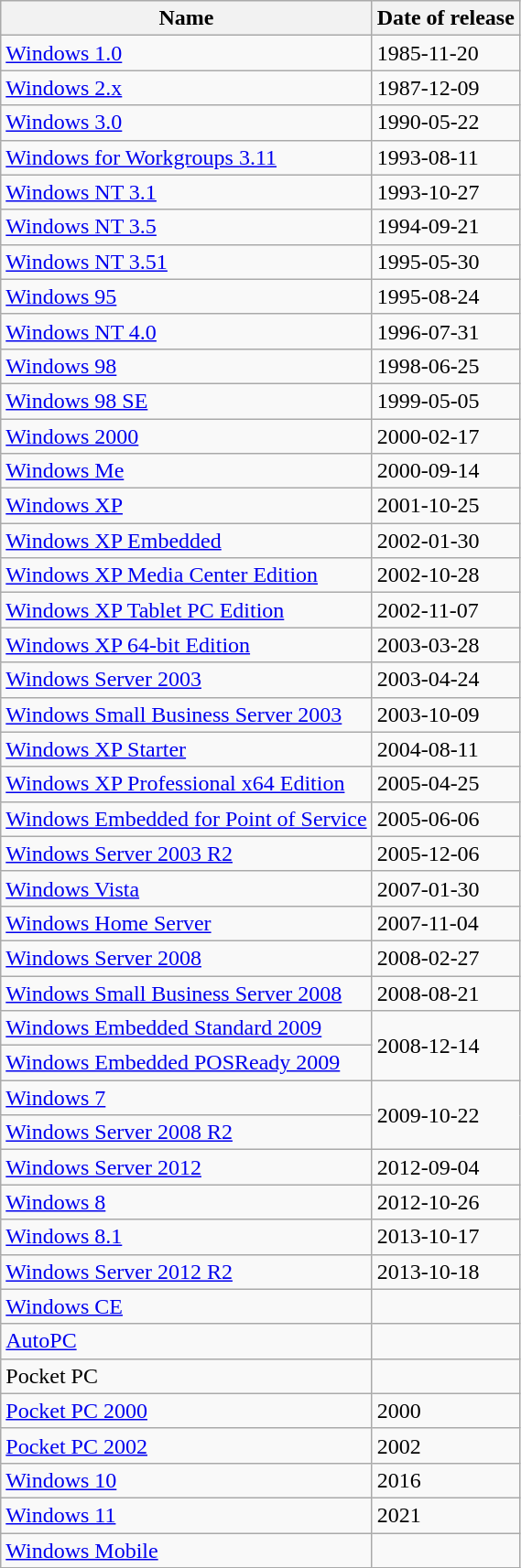<table class="wikitable">
<tr>
<th>Name</th>
<th>Date of release</th>
</tr>
<tr>
<td><a href='#'>Windows 1.0</a></td>
<td>1985-11-20</td>
</tr>
<tr>
<td><a href='#'>Windows 2.x</a></td>
<td>1987-12-09</td>
</tr>
<tr>
<td><a href='#'>Windows 3.0</a></td>
<td>1990-05-22</td>
</tr>
<tr>
<td><a href='#'>Windows for Workgroups 3.11</a></td>
<td>1993-08-11</td>
</tr>
<tr>
<td><a href='#'>Windows NT 3.1</a></td>
<td>1993-10-27</td>
</tr>
<tr>
<td><a href='#'>Windows NT 3.5</a></td>
<td>1994-09-21</td>
</tr>
<tr>
<td><a href='#'>Windows NT 3.51</a></td>
<td>1995-05-30</td>
</tr>
<tr>
<td><a href='#'>Windows 95</a></td>
<td>1995-08-24</td>
</tr>
<tr>
<td><a href='#'>Windows NT 4.0</a></td>
<td>1996-07-31</td>
</tr>
<tr>
<td><a href='#'>Windows 98</a></td>
<td>1998-06-25</td>
</tr>
<tr>
<td><a href='#'>Windows 98 SE</a></td>
<td>1999-05-05</td>
</tr>
<tr>
<td><a href='#'>Windows 2000</a></td>
<td>2000-02-17</td>
</tr>
<tr>
<td><a href='#'>Windows Me</a></td>
<td>2000-09-14</td>
</tr>
<tr>
<td><a href='#'>Windows XP</a></td>
<td>2001-10-25</td>
</tr>
<tr>
<td><a href='#'>Windows XP Embedded</a></td>
<td>2002-01-30</td>
</tr>
<tr>
<td><a href='#'>Windows XP Media Center Edition</a></td>
<td>2002-10-28</td>
</tr>
<tr>
<td><a href='#'>Windows XP Tablet PC Edition</a></td>
<td>2002-11-07</td>
</tr>
<tr>
<td><a href='#'>Windows XP 64-bit Edition</a></td>
<td>2003-03-28</td>
</tr>
<tr>
<td><a href='#'>Windows Server 2003</a></td>
<td>2003-04-24</td>
</tr>
<tr>
<td><a href='#'>Windows Small Business Server 2003</a></td>
<td>2003-10-09</td>
</tr>
<tr>
<td><a href='#'>Windows XP Starter</a></td>
<td>2004-08-11</td>
</tr>
<tr>
<td><a href='#'>Windows XP Professional x64 Edition</a></td>
<td>2005-04-25</td>
</tr>
<tr>
<td><a href='#'>Windows Embedded for Point of Service</a></td>
<td>2005-06-06</td>
</tr>
<tr>
<td><a href='#'>Windows Server 2003 R2</a></td>
<td>2005-12-06</td>
</tr>
<tr>
<td><a href='#'>Windows Vista</a></td>
<td>2007-01-30</td>
</tr>
<tr>
<td><a href='#'>Windows Home Server</a></td>
<td>2007-11-04</td>
</tr>
<tr>
<td><a href='#'>Windows Server 2008</a></td>
<td>2008-02-27</td>
</tr>
<tr>
<td><a href='#'>Windows Small Business Server 2008</a></td>
<td>2008-08-21</td>
</tr>
<tr>
<td><a href='#'>Windows Embedded Standard 2009</a></td>
<td rowspan="2">2008-12-14</td>
</tr>
<tr>
<td><a href='#'>Windows Embedded POSReady 2009</a></td>
</tr>
<tr>
<td><a href='#'>Windows 7</a></td>
<td rowspan="2">2009-10-22</td>
</tr>
<tr>
<td><a href='#'>Windows Server 2008 R2</a></td>
</tr>
<tr>
<td><a href='#'>Windows Server 2012</a></td>
<td>2012-09-04</td>
</tr>
<tr>
<td><a href='#'>Windows 8</a></td>
<td>2012-10-26</td>
</tr>
<tr>
<td><a href='#'>Windows 8.1</a></td>
<td>2013-10-17</td>
</tr>
<tr>
<td><a href='#'>Windows Server 2012 R2</a></td>
<td>2013-10-18</td>
</tr>
<tr>
<td><a href='#'>Windows CE</a></td>
<td></td>
</tr>
<tr>
<td><a href='#'>AutoPC</a></td>
<td></td>
</tr>
<tr>
<td>Pocket PC</td>
<td></td>
</tr>
<tr>
<td><a href='#'>Pocket PC 2000</a></td>
<td>2000</td>
</tr>
<tr>
<td><a href='#'>Pocket PC 2002</a></td>
<td>2002</td>
</tr>
<tr>
<td><a href='#'>Windows 10</a></td>
<td>2016</td>
</tr>
<tr>
<td><a href='#'>Windows 11</a></td>
<td>2021</td>
</tr>
<tr>
<td><a href='#'>Windows Mobile</a></td>
</tr>
<tr>
</tr>
</table>
